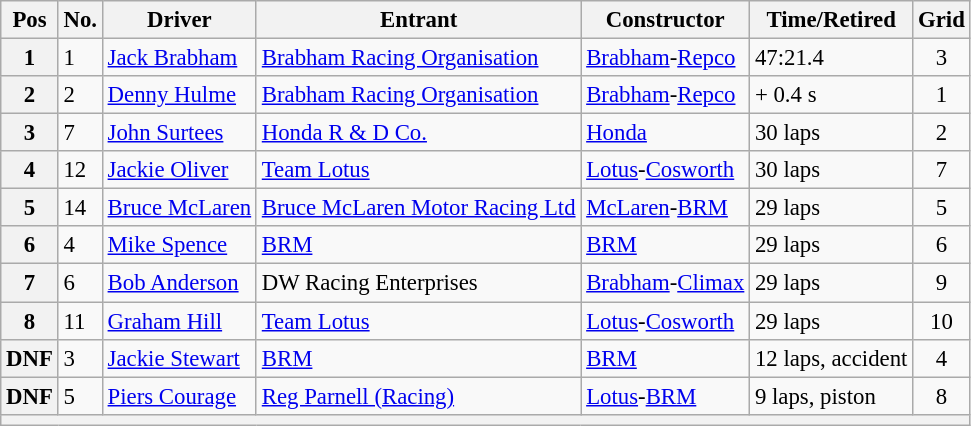<table class="wikitable" style="font-size: 95%;">
<tr>
<th>Pos</th>
<th>No.</th>
<th>Driver</th>
<th>Entrant</th>
<th>Constructor</th>
<th>Time/Retired</th>
<th>Grid</th>
</tr>
<tr>
<th>1</th>
<td>1</td>
<td> <a href='#'>Jack Brabham</a></td>
<td><a href='#'>Brabham Racing Organisation</a></td>
<td><a href='#'>Brabham</a>-<a href='#'>Repco</a></td>
<td>47:21.4</td>
<td style="text-align:center">3</td>
</tr>
<tr>
<th>2</th>
<td>2</td>
<td> <a href='#'>Denny Hulme</a></td>
<td><a href='#'>Brabham Racing Organisation</a></td>
<td><a href='#'>Brabham</a>-<a href='#'>Repco</a></td>
<td>+ 0.4 s</td>
<td style="text-align:center">1</td>
</tr>
<tr>
<th>3</th>
<td>7</td>
<td> <a href='#'>John Surtees</a></td>
<td><a href='#'>Honda R & D Co.</a></td>
<td><a href='#'>Honda</a></td>
<td>30 laps</td>
<td style="text-align:center">2</td>
</tr>
<tr>
<th>4</th>
<td>12</td>
<td> <a href='#'>Jackie Oliver</a></td>
<td><a href='#'>Team Lotus</a></td>
<td><a href='#'>Lotus</a>-<a href='#'>Cosworth</a></td>
<td>30 laps</td>
<td style="text-align:center">7</td>
</tr>
<tr>
<th>5</th>
<td>14</td>
<td> <a href='#'>Bruce McLaren</a></td>
<td><a href='#'>Bruce McLaren Motor Racing Ltd</a></td>
<td><a href='#'>McLaren</a>-<a href='#'>BRM</a></td>
<td>29 laps</td>
<td style="text-align:center">5</td>
</tr>
<tr>
<th>6</th>
<td>4</td>
<td> <a href='#'>Mike Spence</a></td>
<td><a href='#'>BRM</a></td>
<td><a href='#'>BRM</a></td>
<td>29 laps</td>
<td style="text-align:center">6</td>
</tr>
<tr>
<th>7</th>
<td>6</td>
<td> <a href='#'>Bob Anderson</a></td>
<td>DW Racing Enterprises</td>
<td><a href='#'>Brabham</a>-<a href='#'>Climax</a></td>
<td>29 laps</td>
<td style="text-align:center">9</td>
</tr>
<tr>
<th>8</th>
<td>11</td>
<td> <a href='#'>Graham Hill</a></td>
<td><a href='#'>Team Lotus</a></td>
<td><a href='#'>Lotus</a>-<a href='#'>Cosworth</a></td>
<td>29 laps</td>
<td style="text-align:center">10</td>
</tr>
<tr>
<th>DNF</th>
<td>3</td>
<td> <a href='#'>Jackie Stewart</a></td>
<td><a href='#'>BRM</a></td>
<td><a href='#'>BRM</a></td>
<td>12 laps, accident</td>
<td style="text-align:center">4</td>
</tr>
<tr>
<th>DNF</th>
<td>5</td>
<td> <a href='#'>Piers Courage</a></td>
<td><a href='#'>Reg Parnell (Racing)</a></td>
<td><a href='#'>Lotus</a>-<a href='#'>BRM</a></td>
<td>9 laps, piston</td>
<td style="text-align:center">8</td>
</tr>
<tr>
<th colspan="7"></th>
</tr>
</table>
